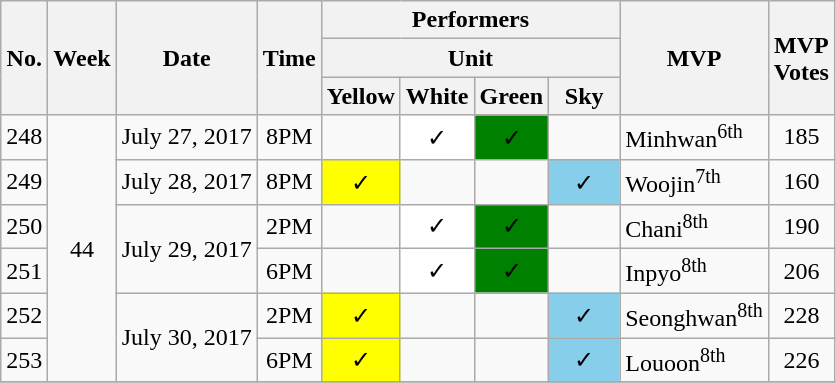<table class="wikitable sortable">
<tr>
<th scope="col" align="center" rowspan="3">No.</th>
<th scope="col" align="center" rowspan="3">Week</th>
<th scope="col" align="center" rowspan="3">Date</th>
<th scope="col" align="center" rowspan="3">Time</th>
<th scope="col" align="center" colspan="4" class="unsortable">Performers</th>
<th scope="col" align="center" rowspan="3">MVP</th>
<th scope="col" align="center" rowspan="3" width="30px">MVP Votes</th>
</tr>
<tr>
<th scope="col" align="center" colspan="4">Unit</th>
</tr>
<tr>
<th scope="col" align="center" width="40px">Yellow</th>
<th scope="col" align="center" width="40px">White</th>
<th scope="col" align="center" width="40px">Green</th>
<th scope="col" align="center" width="40px">Sky</th>
</tr>
<tr>
<td align="center">248</td>
<td align="center" rowspan="6">44</td>
<td align="center">July 27, 2017</td>
<td align="center">8PM</td>
<td></td>
<td align="center" style="background: white;">✓</td>
<td align="center" style="background: green;">✓</td>
<td></td>
<td>Minhwan<sup>6th</sup></td>
<td align="center">185</td>
</tr>
<tr>
<td align="center">249</td>
<td align="center">July 28, 2017</td>
<td align="center">8PM</td>
<td align="center" style="background: yellow;">✓</td>
<td></td>
<td></td>
<td align="center" style="background: skyblue;">✓</td>
<td>Woojin<sup>7th</sup></td>
<td align="center">160</td>
</tr>
<tr>
<td align="center">250</td>
<td align="center" rowspan="2">July 29, 2017</td>
<td align="center">2PM</td>
<td></td>
<td align="center" style="background: white;">✓</td>
<td align="center" style="background: green;">✓</td>
<td></td>
<td>Chani<sup>8th</sup></td>
<td align="center">190</td>
</tr>
<tr>
<td align="center">251</td>
<td align="center">6PM</td>
<td></td>
<td align="center" style="background: white;">✓</td>
<td align="center" style="background: green;">✓</td>
<td></td>
<td>Inpyo<sup>8th</sup></td>
<td align="center">206</td>
</tr>
<tr>
<td align="center">252</td>
<td align="center" rowspan="2">July 30, 2017</td>
<td align="center">2PM</td>
<td align="center" style="background: yellow;">✓</td>
<td></td>
<td></td>
<td align="center" style="background: skyblue;">✓</td>
<td>Seonghwan<sup>8th</sup></td>
<td align="center">228</td>
</tr>
<tr>
<td align="center">253</td>
<td align="center">6PM</td>
<td align="center" style="background: yellow;">✓</td>
<td></td>
<td></td>
<td align="center" style="background: skyblue;">✓</td>
<td>Louoon<sup>8th</sup></td>
<td align="center">226</td>
</tr>
<tr>
</tr>
</table>
